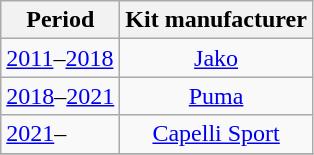<table class="wikitable" style="float:left; margin-right:1em;">
<tr>
<th>Period</th>
<th>Kit manufacturer</th>
</tr>
<tr>
<td><a href='#'>2011</a>–<a href='#'>2018</a></td>
<td style="text-align:center"><a href='#'>Jako</a></td>
</tr>
<tr>
<td><a href='#'>2018</a>–<a href='#'>2021</a></td>
<td style="text-align:center"><a href='#'>Puma</a></td>
</tr>
<tr>
<td><a href='#'>2021</a>–</td>
<td style="text-align:center"><a href='#'>Capelli Sport</a></td>
</tr>
<tr>
</tr>
</table>
